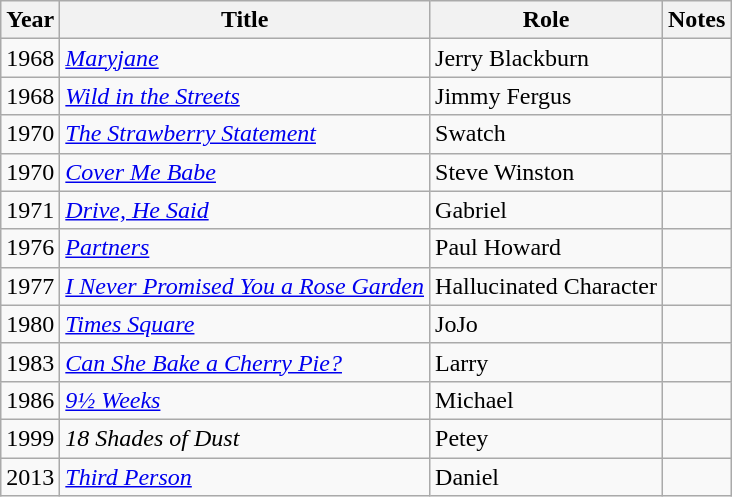<table class="wikitable sortable">
<tr>
<th>Year</th>
<th>Title</th>
<th>Role</th>
<th>Notes</th>
</tr>
<tr>
<td>1968</td>
<td><a href='#'><em>Maryjane</em></a></td>
<td>Jerry Blackburn</td>
<td></td>
</tr>
<tr>
<td>1968</td>
<td><em><a href='#'>Wild in the Streets</a></em></td>
<td>Jimmy Fergus</td>
<td></td>
</tr>
<tr>
<td>1970</td>
<td><a href='#'><em>The Strawberry Statement</em></a></td>
<td>Swatch</td>
<td></td>
</tr>
<tr>
<td>1970</td>
<td><em><a href='#'>Cover Me Babe</a></em></td>
<td>Steve Winston</td>
<td></td>
</tr>
<tr>
<td>1971</td>
<td><em><a href='#'>Drive, He Said</a></em></td>
<td>Gabriel</td>
<td></td>
</tr>
<tr>
<td>1976</td>
<td><a href='#'><em>Partners</em></a></td>
<td>Paul Howard</td>
<td></td>
</tr>
<tr>
<td>1977</td>
<td><a href='#'><em>I Never Promised You a Rose Garden</em></a></td>
<td>Hallucinated Character</td>
<td></td>
</tr>
<tr>
<td>1980</td>
<td><a href='#'><em>Times Square</em></a></td>
<td>JoJo</td>
<td></td>
</tr>
<tr>
<td>1983</td>
<td><em><a href='#'>Can She Bake a Cherry Pie?</a></em></td>
<td>Larry</td>
<td></td>
</tr>
<tr>
<td>1986</td>
<td><em><a href='#'>9½ Weeks</a></em></td>
<td>Michael</td>
<td></td>
</tr>
<tr>
<td>1999</td>
<td><em>18 Shades of Dust</em></td>
<td>Petey</td>
<td></td>
</tr>
<tr>
<td>2013</td>
<td><a href='#'><em>Third Person</em></a></td>
<td>Daniel</td>
<td></td>
</tr>
</table>
